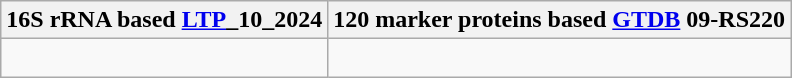<table class="wikitable">
<tr>
<th colspan=1>16S rRNA based <a href='#'>LTP</a>_10_2024</th>
<th colspan=1>120 marker proteins based <a href='#'>GTDB</a> 09-RS220</th>
</tr>
<tr>
<td style="vertical-align:top"><br></td>
<td><br></td>
</tr>
</table>
